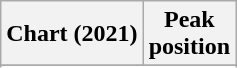<table class="wikitable plainrowheaders" style="text-align:center">
<tr>
<th scope="col">Chart (2021)</th>
<th scope="col">Peak<br>position</th>
</tr>
<tr>
</tr>
<tr>
</tr>
</table>
